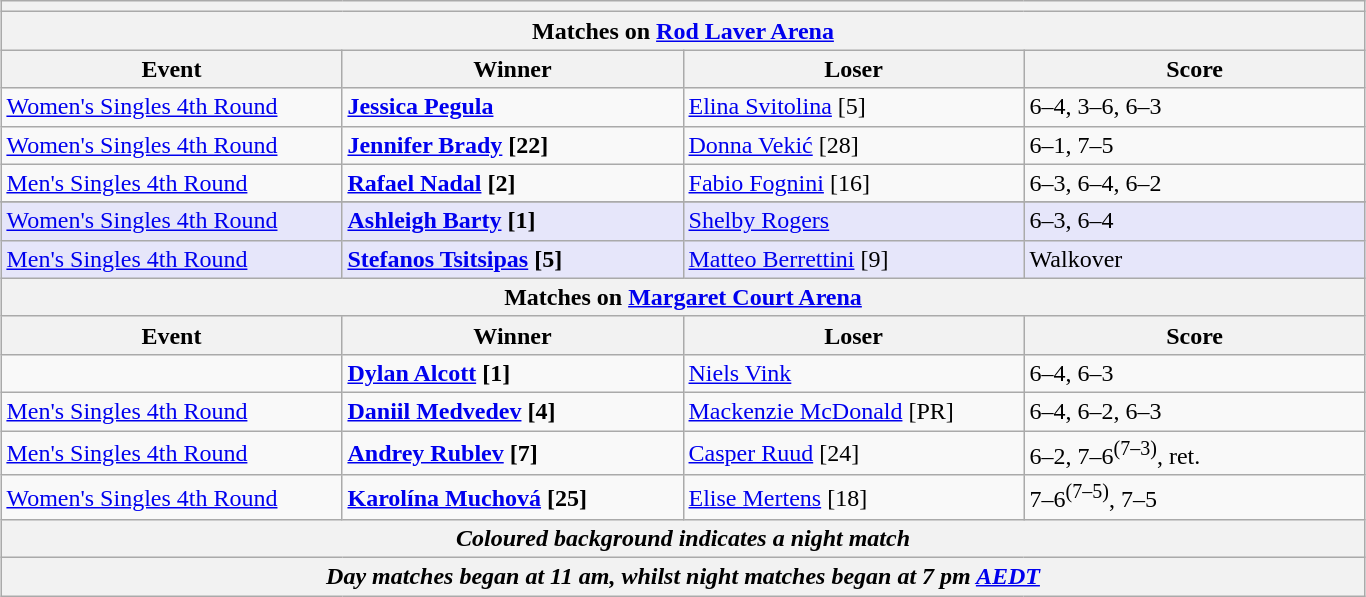<table class="wikitable collapsible uncollapsed" style="margin:auto;">
<tr>
<th colspan=4></th>
</tr>
<tr>
<th colspan=4><strong>Matches on <a href='#'>Rod Laver Arena</a></strong></th>
</tr>
<tr>
<th style="width:220px;">Event</th>
<th style="width:220px;">Winner</th>
<th style="width:220px;">Loser</th>
<th style="width:220px;">Score</th>
</tr>
<tr>
<td><a href='#'>Women's Singles 4th Round</a></td>
<td> <strong><a href='#'>Jessica Pegula</a></strong></td>
<td> <a href='#'>Elina Svitolina</a> [5]</td>
<td>6–4, 3–6, 6–3</td>
</tr>
<tr>
<td><a href='#'>Women's Singles 4th Round</a></td>
<td> <strong><a href='#'>Jennifer Brady</a> [22]</strong></td>
<td> <a href='#'>Donna Vekić</a> [28]</td>
<td>6–1, 7–5</td>
</tr>
<tr>
<td><a href='#'>Men's Singles 4th Round</a></td>
<td> <strong><a href='#'>Rafael Nadal</a> [2]</strong></td>
<td> <a href='#'>Fabio Fognini</a> [16]</td>
<td>6–3, 6–4, 6–2</td>
</tr>
<tr>
</tr>
<tr bgcolor=lavender>
<td><a href='#'>Women's Singles 4th Round</a></td>
<td> <strong><a href='#'>Ashleigh Barty</a> [1]</strong></td>
<td> <a href='#'>Shelby Rogers</a></td>
<td>6–3, 6–4</td>
</tr>
<tr bgcolor=lavender>
<td><a href='#'>Men's Singles 4th Round</a></td>
<td> <strong><a href='#'>Stefanos Tsitsipas</a> [5]</strong></td>
<td> <a href='#'>Matteo Berrettini</a> [9]</td>
<td>Walkover</td>
</tr>
<tr>
<th colspan=4><strong>Matches on <a href='#'>Margaret Court Arena</a></strong></th>
</tr>
<tr>
<th style="width:220px;">Event</th>
<th style="width:220px;">Winner</th>
<th style="width:220px;">Loser</th>
<th style="width:220px;">Score</th>
</tr>
<tr>
<td></td>
<td> <strong><a href='#'>Dylan Alcott</a> [1]</strong></td>
<td> <a href='#'>Niels Vink</a></td>
<td>6–4, 6–3</td>
</tr>
<tr>
<td><a href='#'>Men's Singles 4th Round</a></td>
<td> <strong><a href='#'>Daniil Medvedev</a> [4]</strong></td>
<td> <a href='#'>Mackenzie McDonald</a> [PR]</td>
<td>6–4, 6–2, 6–3</td>
</tr>
<tr>
<td><a href='#'>Men's Singles 4th Round</a></td>
<td> <strong><a href='#'>Andrey Rublev</a> [7]</strong></td>
<td> <a href='#'>Casper Ruud</a> [24]</td>
<td>6–2, 7–6<sup>(7–3)</sup>, ret.</td>
</tr>
<tr>
<td><a href='#'>Women's Singles 4th Round</a></td>
<td> <strong><a href='#'>Karolína Muchová</a> [25]</strong></td>
<td> <a href='#'>Elise Mertens</a> [18]</td>
<td>7–6<sup>(7–5)</sup>, 7–5</td>
</tr>
<tr>
<th colspan=4><em>Coloured background indicates a night match</em></th>
</tr>
<tr>
<th colspan=4><em>Day matches began at 11 am, whilst night matches began at 7 pm <a href='#'>AEDT</a></em></th>
</tr>
</table>
